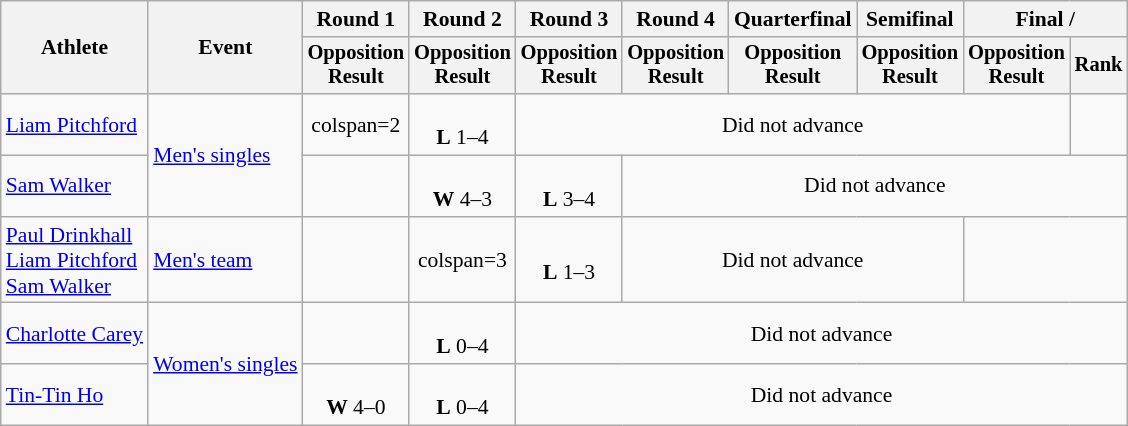<table class=wikitable style=font-size:90%;text-align:center>
<tr>
<th rowspan=2>Athlete</th>
<th rowspan=2>Event</th>
<th>Round 1</th>
<th>Round 2</th>
<th>Round 3</th>
<th>Round 4</th>
<th>Quarterfinal</th>
<th>Semifinal</th>
<th colspan=2>Final / </th>
</tr>
<tr style=font-size:95%>
<th>Opposition<br>Result</th>
<th>Opposition<br>Result</th>
<th>Opposition<br>Result</th>
<th>Opposition<br>Result</th>
<th>Opposition<br>Result</th>
<th>Opposition<br>Result</th>
<th>Opposition<br>Result</th>
<th>Rank</th>
</tr>
<tr>
<td align=left><a href='#'>Liam Pitchford</a></td>
<td align=left rowspan=2><a href='#'>Men's singles</a></td>
<td>colspan=2 </td>
<td><br><strong>L</strong> 1–4</td>
<td colspan=5>Did not advance</td>
</tr>
<tr>
<td align=left><a href='#'>Sam Walker</a></td>
<td></td>
<td><br><strong>W</strong> 4–3</td>
<td><br><strong>L</strong> 3–4</td>
<td colspan=5>Did not advance</td>
</tr>
<tr>
<td align=left><a href='#'>Paul Drinkhall</a><br><a href='#'>Liam Pitchford</a><br><a href='#'>Sam Walker</a></td>
<td align=left><a href='#'>Men's team</a></td>
<td></td>
<td>colspan=3 </td>
<td><br><strong>L</strong> 1–3</td>
<td colspan=3>Did not advance</td>
</tr>
<tr>
<td align=left><a href='#'>Charlotte Carey</a></td>
<td align=left rowspan=2><a href='#'>Women's singles</a></td>
<td></td>
<td><br> <strong>L</strong> 0–4</td>
<td colspan=6>Did not advance</td>
</tr>
<tr>
<td align=left><a href='#'>Tin-Tin Ho</a></td>
<td><br><strong>W</strong> 4–0</td>
<td><br><strong>L</strong> 0–4</td>
<td colspan=6>Did not advance</td>
</tr>
</table>
